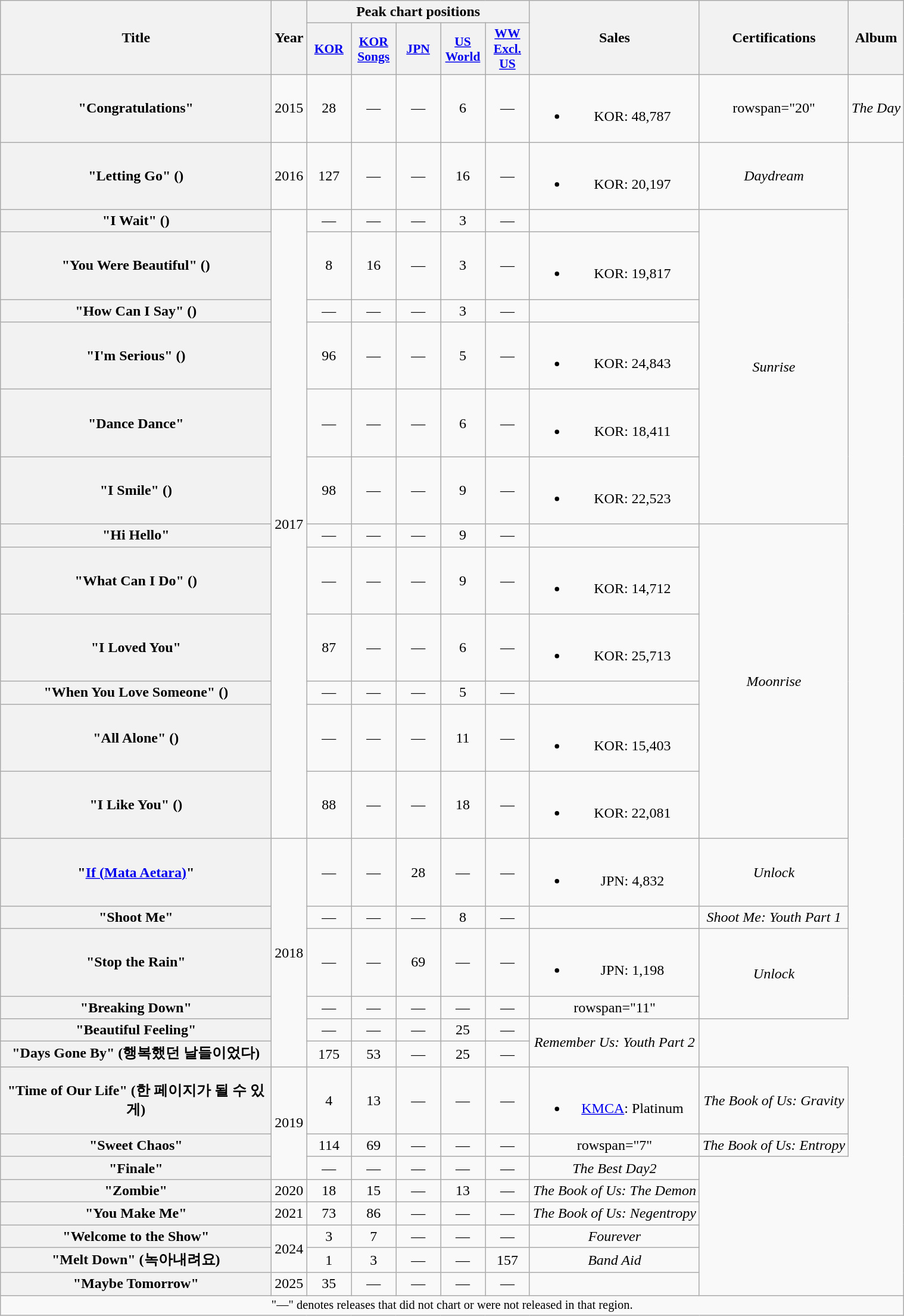<table class="wikitable plainrowheaders" style="text-align:center;">
<tr>
<th scope="col" rowspan="2" style="width:18.5em;">Title</th>
<th scope="col" rowspan="2">Year</th>
<th scope="col" colspan="5">Peak chart positions</th>
<th scope="col" rowspan="2">Sales<br></th>
<th scope="col" rowspan="2">Certifications</th>
<th scope="col" rowspan="2">Album</th>
</tr>
<tr>
<th scope="col" style="width:3em;font-size:90%;"><a href='#'>KOR</a><br></th>
<th scope="col" style="width:3em;font-size:90%;"><a href='#'>KOR<br>Songs</a><br></th>
<th scope="col" style="width:3em;font-size:90%;"><a href='#'>JPN</a><br></th>
<th scope="col" style="width:3em;font-size:90%;"><a href='#'>US<br>World</a><br></th>
<th scope="col" style="width:3em;font-size:90%;"><a href='#'>WW<br>Excl.<br>US</a><br></th>
</tr>
<tr>
<th scope="row">"Congratulations"</th>
<td>2015</td>
<td>28</td>
<td>—</td>
<td>—</td>
<td>6</td>
<td>—</td>
<td><br><ul><li>KOR: 48,787</li></ul></td>
<td>rowspan="20" </td>
<td><em>The Day</em></td>
</tr>
<tr>
<th scope="row">"Letting Go" ()</th>
<td>2016</td>
<td>127</td>
<td>—</td>
<td>—</td>
<td>16</td>
<td>—</td>
<td><br><ul><li>KOR: 20,197</li></ul></td>
<td><em>Daydream</em></td>
</tr>
<tr>
<th scope="row">"I Wait" ()</th>
<td rowspan="12">2017</td>
<td>—</td>
<td>—</td>
<td>—</td>
<td>3</td>
<td>—</td>
<td></td>
<td rowspan="6"><em>Sunrise</em></td>
</tr>
<tr>
<th scope="row">"You Were Beautiful" ()</th>
<td>8</td>
<td>16</td>
<td>—</td>
<td>3</td>
<td>—</td>
<td><br><ul><li>KOR: 19,817</li></ul></td>
</tr>
<tr>
<th scope="row">"How Can I Say" ()</th>
<td>—</td>
<td>—</td>
<td>—</td>
<td>3</td>
<td>—</td>
<td></td>
</tr>
<tr>
<th scope="row">"I'm Serious" ()</th>
<td>96</td>
<td>—</td>
<td>—</td>
<td>5</td>
<td>—</td>
<td><br><ul><li>KOR: 24,843</li></ul></td>
</tr>
<tr>
<th scope="row">"Dance Dance"</th>
<td>—</td>
<td>—</td>
<td>—</td>
<td>6</td>
<td>—</td>
<td><br><ul><li>KOR: 18,411</li></ul></td>
</tr>
<tr>
<th scope="row">"I Smile" ()</th>
<td>98</td>
<td>—</td>
<td>—</td>
<td>9</td>
<td>—</td>
<td><br><ul><li>KOR: 22,523</li></ul></td>
</tr>
<tr>
<th scope="row">"Hi Hello"</th>
<td>—</td>
<td>—</td>
<td>—</td>
<td>9</td>
<td>—</td>
<td></td>
<td rowspan="6"><em>Moonrise</em></td>
</tr>
<tr>
<th scope="row">"What Can I Do" ()</th>
<td>—</td>
<td>—</td>
<td>—</td>
<td>9</td>
<td>—</td>
<td><br><ul><li>KOR: 14,712</li></ul></td>
</tr>
<tr>
<th scope="row">"I Loved You"</th>
<td>87</td>
<td>—</td>
<td>—</td>
<td>6</td>
<td>—</td>
<td><br><ul><li>KOR: 25,713</li></ul></td>
</tr>
<tr>
<th scope="row">"When You Love Someone" ()</th>
<td>—</td>
<td>—</td>
<td>—</td>
<td>5</td>
<td>—</td>
<td></td>
</tr>
<tr>
<th scope="row">"All Alone" ()</th>
<td>—</td>
<td>—</td>
<td>—</td>
<td>11</td>
<td>—</td>
<td><br><ul><li>KOR: 15,403</li></ul></td>
</tr>
<tr>
<th scope="row">"I Like You" ()</th>
<td>88</td>
<td>—</td>
<td>—</td>
<td>18</td>
<td>—</td>
<td><br><ul><li>KOR: 22,081</li></ul></td>
</tr>
<tr>
<th scope="row">"<a href='#'>If (Mata Aetara)</a>" </th>
<td rowspan="6">2018</td>
<td>—</td>
<td>—</td>
<td>28</td>
<td>—</td>
<td>—</td>
<td><br><ul><li>JPN: 4,832</li></ul></td>
<td><em>Unlock</em></td>
</tr>
<tr>
<th scope="row">"Shoot Me"</th>
<td>—</td>
<td>—</td>
<td>—</td>
<td>8</td>
<td>—</td>
<td></td>
<td><em>Shoot Me: Youth Part 1</em></td>
</tr>
<tr>
<th scope="row">"Stop the Rain"</th>
<td>—</td>
<td>—</td>
<td>69</td>
<td>—</td>
<td>—</td>
<td><br><ul><li>JPN: 1,198</li></ul></td>
<td rowspan="2"><em>Unlock</em></td>
</tr>
<tr>
<th scope="row">"Breaking Down"</th>
<td>—</td>
<td>—</td>
<td>—</td>
<td>—</td>
<td>—</td>
<td>rowspan="11" </td>
</tr>
<tr>
<th scope="row">"Beautiful Feeling"</th>
<td>—</td>
<td>—</td>
<td>—</td>
<td>25</td>
<td>—</td>
<td rowspan="2"><em>Remember Us: Youth Part 2</em></td>
</tr>
<tr>
<th scope="row">"Days Gone By" (행복했던 날들이었다)</th>
<td>175</td>
<td>53</td>
<td>—</td>
<td>25</td>
<td>—</td>
</tr>
<tr>
<th scope="row">"Time of Our Life" (한 페이지가 될 수 있게)</th>
<td rowspan="3">2019</td>
<td>4</td>
<td>13</td>
<td>—</td>
<td>—</td>
<td>—</td>
<td><br><ul><li><a href='#'>KMCA</a>: Platinum </li></ul></td>
<td><em>The Book of Us: Gravity</em></td>
</tr>
<tr>
<th scope="row">"Sweet Chaos"</th>
<td>114</td>
<td>69</td>
<td>—</td>
<td>—</td>
<td>—</td>
<td>rowspan="7" </td>
<td><em>The Book of Us: Entropy</em></td>
</tr>
<tr>
<th scope="row">"Finale"</th>
<td>—</td>
<td>—</td>
<td>—</td>
<td>—</td>
<td>—</td>
<td><em>The Best Day2</em></td>
</tr>
<tr>
<th scope="row">"Zombie"</th>
<td>2020</td>
<td>18</td>
<td>15</td>
<td>—</td>
<td>13</td>
<td>—</td>
<td><em>The Book of Us: The Demon</em></td>
</tr>
<tr>
<th scope="row">"You Make Me"</th>
<td>2021</td>
<td>73</td>
<td>86</td>
<td>—</td>
<td>—</td>
<td>—</td>
<td><em>The Book of Us: Negentropy</em></td>
</tr>
<tr>
<th scope="row">"Welcome to the Show"</th>
<td rowspan="2">2024</td>
<td>3</td>
<td>7</td>
<td>—</td>
<td>—</td>
<td>—</td>
<td><em>Fourever</em></td>
</tr>
<tr>
<th scope="row">"Melt Down" (녹아내려요)</th>
<td>1</td>
<td>3</td>
<td>—</td>
<td>—</td>
<td>157</td>
<td><em>Band Aid</em></td>
</tr>
<tr>
<th scope="row">"Maybe Tomorrow"</th>
<td>2025</td>
<td>35</td>
<td>—</td>
<td>—</td>
<td>—</td>
<td>—</td>
<td></td>
</tr>
<tr>
<td colspan="10" style="font-size:85%">"—" denotes releases that did not chart or were not released in that region.</td>
</tr>
</table>
